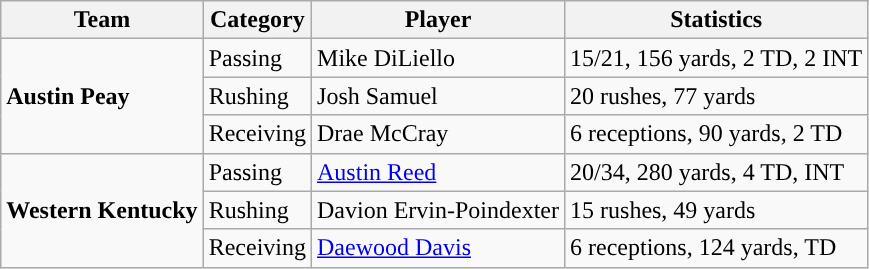<table class="wikitable" style="float: left;">
<tr>
<th>Team</th>
<th>Category</th>
<th>Player</th>
<th>Statistics</th>
</tr>
<tr>
<td rowspan=3><strong>Austin Peay</strong></td>
<td>Passing</td>
<td>Mike DiLiello</td>
<td>15/21, 156 yards, 2 TD, 2 INT</td>
</tr>
<tr>
<td>Rushing</td>
<td>Josh Samuel</td>
<td>20 rushes, 77 yards</td>
</tr>
<tr>
<td>Receiving</td>
<td>Drae McCray</td>
<td>6 receptions, 90 yards, 2 TD</td>
</tr>
<tr>
<td rowspan=3><strong>Western Kentucky</strong></td>
<td>Passing</td>
<td><a href='#'>Austin Reed</a></td>
<td>20/34, 280 yards, 4 TD, INT</td>
</tr>
<tr>
<td>Rushing</td>
<td>Davion Ervin-Poindexter</td>
<td>15 rushes, 49 yards</td>
</tr>
<tr>
<td>Receiving</td>
<td><a href='#'>Daewood Davis</a></td>
<td>6 receptions, 124 yards, TD</td>
</tr>
</table>
